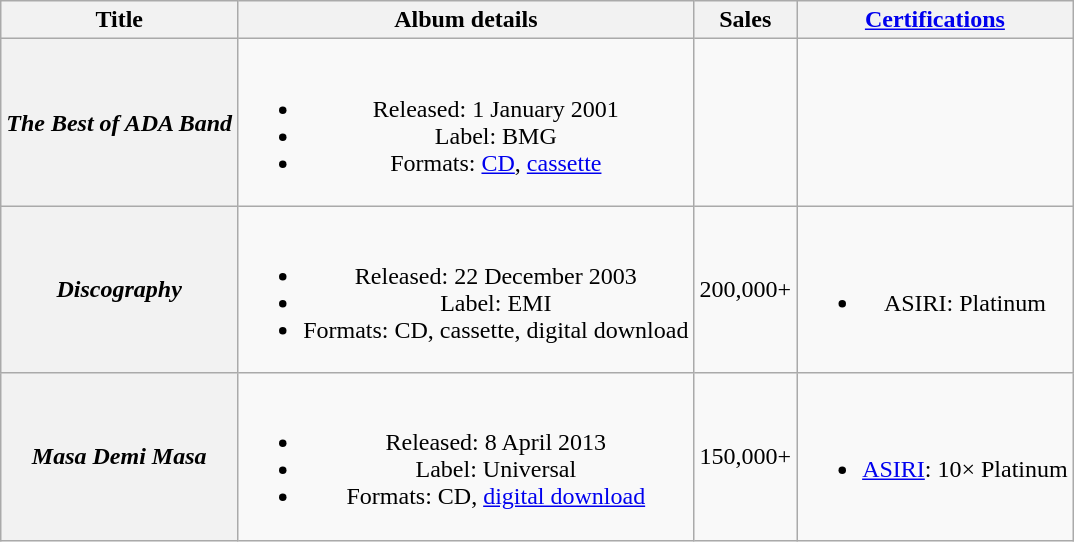<table class="wikitable plainrowheaders" style="text-align:center;">
<tr>
<th scope="col">Title</th>
<th scope="col">Album details</th>
<th scope="col">Sales</th>
<th scope="col"><a href='#'>Certifications</a></th>
</tr>
<tr>
<th scope="row"><em>The Best of ADA Band</em></th>
<td><br><ul><li>Released: 1 January 2001</li><li>Label: BMG</li><li>Formats: <a href='#'>CD</a>, <a href='#'>cassette</a></li></ul></td>
<td></td>
<td></td>
</tr>
<tr>
<th scope="row"><em>Discography</em></th>
<td><br><ul><li>Released: 22 December 2003</li><li>Label: EMI</li><li>Formats: CD, cassette, digital download</li></ul></td>
<td>200,000+</td>
<td><br><ul><li>ASIRI: Platinum</li></ul></td>
</tr>
<tr>
<th scope="row"><em>Masa Demi Masa</em></th>
<td><br><ul><li>Released: 8 April 2013</li><li>Label: Universal</li><li>Formats: CD, <a href='#'>digital download</a></li></ul></td>
<td>150,000+</td>
<td><br><ul><li><a href='#'>ASIRI</a>: 10× Platinum</li></ul></td>
</tr>
</table>
